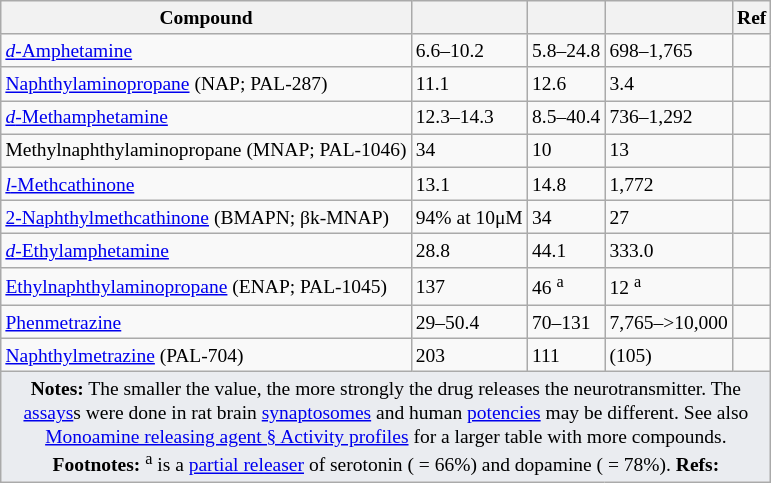<table class="wikitable" style="font-size:small;">
<tr>
<th>Compound</th>
<th data-sort-type="number"></th>
<th data-sort-type="number"></th>
<th data-sort-type="number"></th>
<th>Ref</th>
</tr>
<tr>
<td><a href='#'><em>d</em>-Amphetamine</a></td>
<td>6.6–10.2</td>
<td>5.8–24.8</td>
<td>698–1,765</td>
<td></td>
</tr>
<tr>
<td><a href='#'>Naphthylaminopropane</a> (NAP; PAL-287)</td>
<td>11.1</td>
<td>12.6</td>
<td>3.4</td>
<td></td>
</tr>
<tr>
<td><a href='#'><em>d</em>-Methamphetamine</a></td>
<td>12.3–14.3</td>
<td>8.5–40.4</td>
<td>736–1,292</td>
<td></td>
</tr>
<tr>
<td>Methylnaphthylaminopropane (MNAP; PAL-1046)</td>
<td>34</td>
<td>10</td>
<td>13</td>
<td></td>
</tr>
<tr>
<td><a href='#'><em>l</em>-Methcathinone</a></td>
<td>13.1</td>
<td>14.8</td>
<td>1,772</td>
<td></td>
</tr>
<tr>
<td><a href='#'>2-Naphthylmethcathinone</a> (BMAPN; βk-MNAP)</td>
<td>94% at 10μM</td>
<td>34</td>
<td>27</td>
<td></td>
</tr>
<tr>
<td><a href='#'><em>d</em>-Ethylamphetamine</a></td>
<td>28.8</td>
<td>44.1</td>
<td>333.0</td>
<td></td>
</tr>
<tr>
<td><a href='#'>Ethylnaphthylaminopropane</a> (ENAP; PAL-1045)</td>
<td>137</td>
<td>46 <sup>a</sup></td>
<td>12 <sup>a</sup></td>
<td></td>
</tr>
<tr>
<td><a href='#'>Phenmetrazine</a></td>
<td>29–50.4</td>
<td>70–131</td>
<td>7,765–>10,000</td>
<td></td>
</tr>
<tr>
<td><a href='#'>Naphthylmetrazine</a> (PAL-704)</td>
<td>203</td>
<td>111</td>
<td> (105)</td>
<td></td>
</tr>
<tr>
<td colspan="5" style="width: 1px; background-color:#eaecf0; text-align: center;"><strong>Notes:</strong> The smaller the value, the more strongly the drug releases the neurotransmitter. The <a href='#'>assays</a>s were done in rat brain <a href='#'>synaptosomes</a> and human <a href='#'>potencies</a> may be different. See also <a href='#'>Monoamine releasing agent § Activity profiles</a> for a larger table with more compounds. <strong>Footnotes:</strong> <sup>a</sup>  is a <a href='#'>partial releaser</a> of serotonin ( = 66%) and dopamine ( = 78%). <strong>Refs:</strong> </td>
</tr>
</table>
